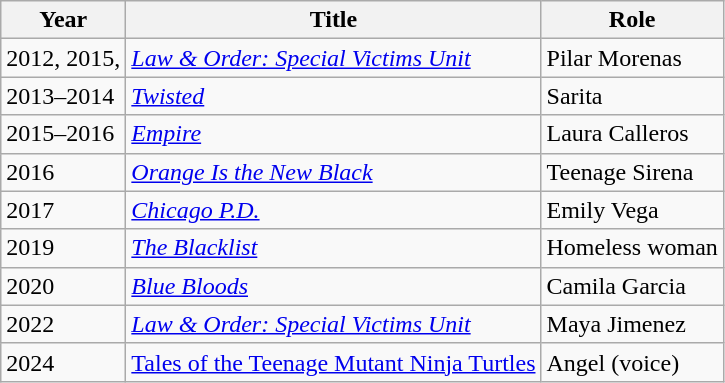<table class="wikitable sortable">
<tr>
<th>Year</th>
<th>Title</th>
<th>Role</th>
</tr>
<tr>
<td>2012, 2015,</td>
<td><em><a href='#'>Law & Order: Special Victims Unit</a></em></td>
<td>Pilar Morenas</td>
</tr>
<tr>
<td>2013–2014</td>
<td><em><a href='#'>Twisted</a></em></td>
<td>Sarita</td>
</tr>
<tr>
<td>2015–2016</td>
<td><em><a href='#'>Empire</a></em></td>
<td>Laura Calleros</td>
</tr>
<tr>
<td>2016</td>
<td><em><a href='#'>Orange Is the New Black</a></em></td>
<td>Teenage Sirena</td>
</tr>
<tr>
<td>2017</td>
<td><em><a href='#'>Chicago P.D.</a></em></td>
<td>Emily Vega</td>
</tr>
<tr>
<td>2019</td>
<td><em><a href='#'>The Blacklist</a></em></td>
<td>Homeless woman</td>
</tr>
<tr>
<td>2020</td>
<td><em><a href='#'>Blue Bloods</a></em></td>
<td>Camila Garcia</td>
</tr>
<tr>
<td>2022</td>
<td><em><a href='#'>Law & Order: Special Victims Unit</a></em></td>
<td>Maya Jimenez</td>
</tr>
<tr>
<td>2024</td>
<td><a href='#'>Tales of the Teenage Mutant Ninja Turtles</a></td>
<td>Angel (voice)</td>
</tr>
</table>
